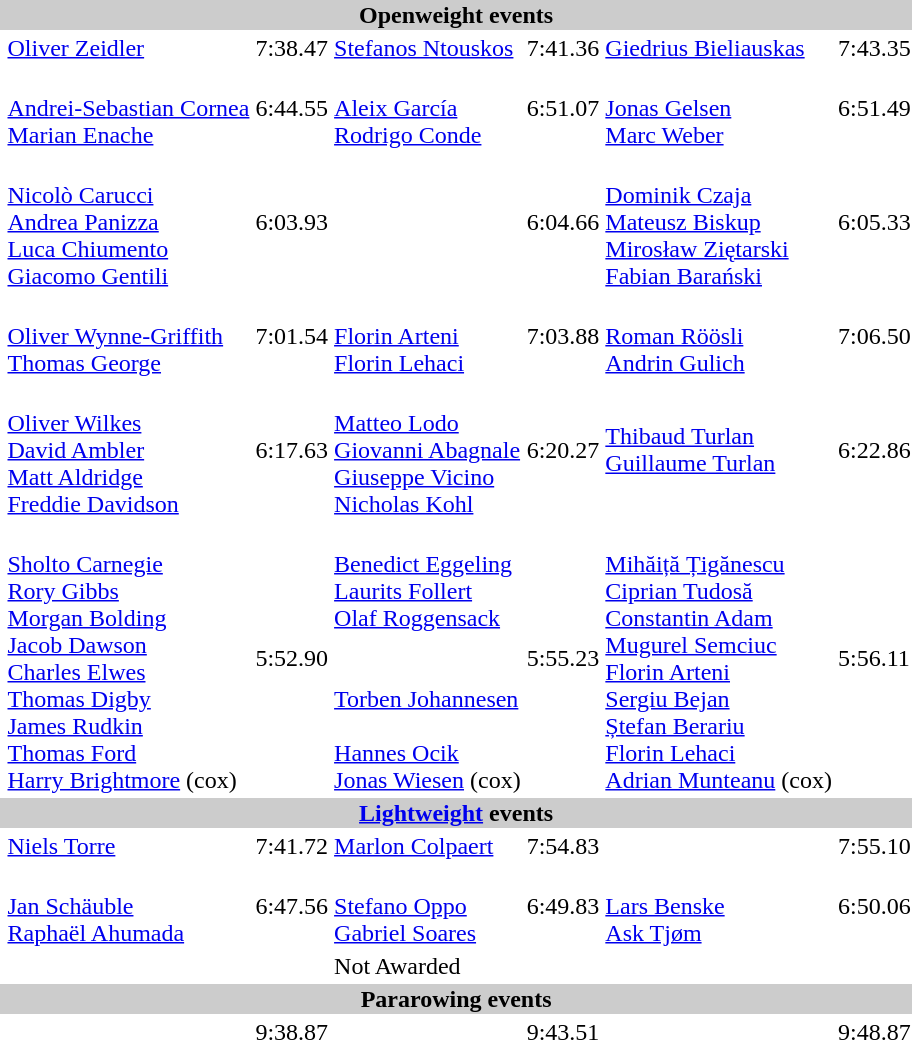<table>
<tr>
<th colspan="7" style="background-color:#CCC;">Openweight events</th>
</tr>
<tr>
<th></th>
<td><a href='#'>Oliver Zeidler</a><br></td>
<td>7:38.47</td>
<td><a href='#'>Stefanos Ntouskos</a><br></td>
<td>7:41.36</td>
<td><a href='#'>Giedrius Bieliauskas</a><br></td>
<td>7:43.35</td>
</tr>
<tr>
<th></th>
<td><br><a href='#'>Andrei-Sebastian Cornea</a><br><a href='#'>Marian Enache</a></td>
<td>6:44.55</td>
<td><br><a href='#'>Aleix García</a><br><a href='#'>Rodrigo Conde</a></td>
<td>6:51.07</td>
<td><br><a href='#'>Jonas Gelsen</a><br><a href='#'>Marc Weber</a></td>
<td>6:51.49</td>
</tr>
<tr>
<th></th>
<td><br><a href='#'>Nicolò Carucci</a><br><a href='#'>Andrea Panizza</a><br><a href='#'>Luca Chiumento</a><br><a href='#'>Giacomo Gentili</a></td>
<td>6:03.93</td>
<td><br><br><br><br></td>
<td>6:04.66</td>
<td><br><a href='#'>Dominik Czaja</a><br><a href='#'>Mateusz Biskup</a><br><a href='#'>Mirosław Ziętarski</a><br><a href='#'>Fabian Barański</a></td>
<td>6:05.33</td>
</tr>
<tr>
<th></th>
<td><br><a href='#'>Oliver Wynne-Griffith</a><br><a href='#'>Thomas George</a></td>
<td>7:01.54</td>
<td><br><a href='#'>Florin Arteni</a><br><a href='#'>Florin Lehaci</a></td>
<td>7:03.88</td>
<td><br><a href='#'>Roman Röösli</a><br><a href='#'>Andrin Gulich</a></td>
<td>7:06.50</td>
</tr>
<tr>
<th></th>
<td><br><a href='#'>Oliver Wilkes</a><br><a href='#'>David Ambler</a><br><a href='#'>Matt Aldridge</a><br><a href='#'>Freddie Davidson</a></td>
<td>6:17.63</td>
<td><br><a href='#'>Matteo Lodo</a><br><a href='#'>Giovanni Abagnale</a><br><a href='#'>Giuseppe Vicino</a><br><a href='#'>Nicholas Kohl</a></td>
<td>6:20.27</td>
<td><br><a href='#'>Thibaud Turlan</a><br><a href='#'>Guillaume Turlan</a><br><br></td>
<td>6:22.86</td>
</tr>
<tr>
<th></th>
<td><br><a href='#'>Sholto Carnegie</a><br><a href='#'>Rory Gibbs</a><br><a href='#'>Morgan Bolding</a><br><a href='#'>Jacob Dawson</a><br><a href='#'>Charles Elwes</a><br><a href='#'>Thomas Digby</a><br><a href='#'>James Rudkin</a><br><a href='#'>Thomas Ford</a><br><a href='#'>Harry Brightmore</a> (cox)</td>
<td>5:52.90</td>
<td><br><a href='#'>Benedict Eggeling</a><br><a href='#'>Laurits Follert</a><br><a href='#'>Olaf Roggensack</a><br><br><br><a href='#'>Torben Johannesen</a><br><br><a href='#'>Hannes Ocik</a><br><a href='#'>Jonas Wiesen</a> (cox)</td>
<td>5:55.23</td>
<td><br><a href='#'>Mihăiță Țigănescu</a><br><a href='#'>Ciprian Tudosă</a><br><a href='#'>Constantin Adam</a><br><a href='#'>Mugurel Semciuc</a><br><a href='#'>Florin Arteni</a><br><a href='#'>Sergiu Bejan</a><br><a href='#'>Ștefan Berariu</a><br><a href='#'>Florin Lehaci</a><br><a href='#'>Adrian Munteanu</a> (cox)</td>
<td>5:56.11</td>
</tr>
<tr>
<th colspan="7" style="background-color:#CCC;"><a href='#'>Lightweight</a> events</th>
</tr>
<tr>
<th></th>
<td><a href='#'>Niels Torre</a><br></td>
<td>7:41.72</td>
<td><a href='#'>Marlon Colpaert</a><br></td>
<td>7:54.83</td>
<td><br></td>
<td>7:55.10</td>
</tr>
<tr>
<th></th>
<td><br><a href='#'>Jan Schäuble</a><br><a href='#'>Raphaël Ahumada</a></td>
<td>6:47.56</td>
<td><br><a href='#'>Stefano Oppo</a><br><a href='#'>Gabriel Soares</a></td>
<td>6:49.83</td>
<td><br><a href='#'>Lars Benske</a><br><a href='#'>Ask Tjøm</a></td>
<td>6:50.06</td>
</tr>
<tr>
<th></th>
<td></td>
<td></td>
<td>Not Awarded</td>
</tr>
<tr>
<th colspan="7" style="background-color:#CCC;">Pararowing events</th>
</tr>
<tr>
<th></th>
<td></td>
<td>9:38.87</td>
<td></td>
<td>9:43.51</td>
<td></td>
<td>9:48.87</td>
</tr>
</table>
